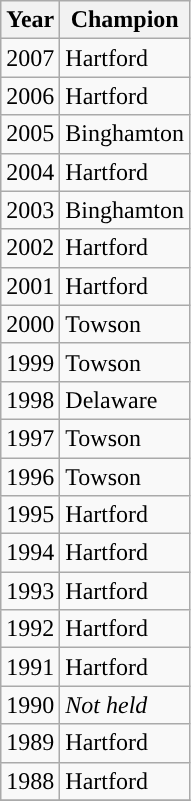<table class="wikitable sortable">
<tr>
<th>Year</th>
<th>Champion</th>
</tr>
<tr>
<td>2007</td>
<td>Hartford</td>
</tr>
<tr>
<td>2006</td>
<td>Hartford</td>
</tr>
<tr>
<td>2005</td>
<td>Binghamton</td>
</tr>
<tr>
<td>2004</td>
<td>Hartford</td>
</tr>
<tr>
<td>2003</td>
<td>Binghamton</td>
</tr>
<tr>
<td>2002</td>
<td>Hartford</td>
</tr>
<tr>
<td>2001</td>
<td>Hartford</td>
</tr>
<tr>
<td>2000</td>
<td>Towson</td>
</tr>
<tr>
<td>1999</td>
<td>Towson</td>
</tr>
<tr>
<td>1998</td>
<td>Delaware</td>
</tr>
<tr>
<td>1997</td>
<td>Towson</td>
</tr>
<tr>
<td>1996</td>
<td>Towson</td>
</tr>
<tr>
<td>1995</td>
<td>Hartford</td>
</tr>
<tr>
<td>1994</td>
<td>Hartford</td>
</tr>
<tr>
<td>1993</td>
<td>Hartford</td>
</tr>
<tr>
<td>1992</td>
<td>Hartford</td>
</tr>
<tr>
<td>1991</td>
<td>Hartford</td>
</tr>
<tr>
<td>1990</td>
<td><em>Not held</em></td>
</tr>
<tr>
<td>1989</td>
<td>Hartford</td>
</tr>
<tr>
<td>1988</td>
<td>Hartford</td>
</tr>
<tr>
</tr>
</table>
